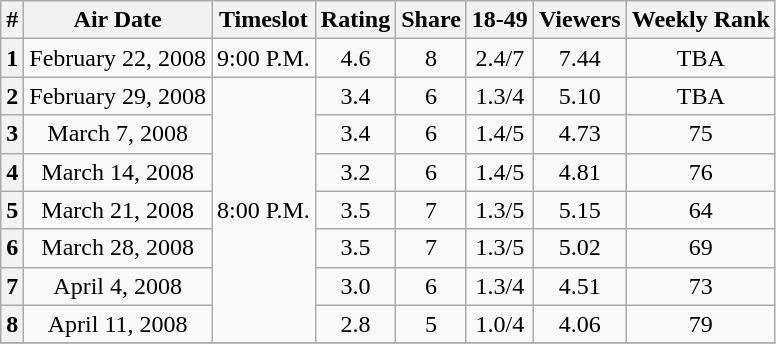<table class="wikitable" style="text-align: center">
<tr>
<th>#</th>
<th>Air Date</th>
<th>Timeslot</th>
<th>Rating</th>
<th>Share</th>
<th>18-49</th>
<th>Viewers</th>
<th>Weekly Rank</th>
</tr>
<tr>
<th>1</th>
<td style="text-align:center">February 22, 2008</td>
<td style="text-align:center" rowspan="1">9:00 P.M.</td>
<td style="text-align:center">4.6</td>
<td style="text-align:center">8</td>
<td style="text-align:center">2.4/7</td>
<td style="text-align:center">7.44</td>
<td style="text-align:center">TBA</td>
</tr>
<tr>
<th>2</th>
<td style="text-align:center">February 29, 2008</td>
<td style="text-align:center" rowspan="7">8:00 P.M.</td>
<td style="text-align:center">3.4</td>
<td style="text-align:center">6</td>
<td style="text-align:center">1.3/4</td>
<td style="text-align:center">5.10</td>
<td style="text-align:center">TBA</td>
</tr>
<tr>
<th>3</th>
<td style="text-align:center">March 7, 2008</td>
<td style="text-align:center">3.4</td>
<td style="text-align:center">6</td>
<td style="text-align:center">1.4/5</td>
<td style="text-align:center">4.73</td>
<td style="text-align:center">75</td>
</tr>
<tr>
<th>4</th>
<td style="text-align:center">March 14, 2008</td>
<td style="text-align:center">3.2</td>
<td style="text-align:center">6</td>
<td style="text-align:center">1.4/5</td>
<td style="text-align:center">4.81</td>
<td style="text-align:center">76</td>
</tr>
<tr>
<th>5</th>
<td style="text-align:center">March 21, 2008</td>
<td style="text-align:center">3.5</td>
<td style="text-align:center">7</td>
<td style="text-align:center">1.3/5</td>
<td style="text-align:center">5.15</td>
<td style="text-align:center">64</td>
</tr>
<tr>
<th>6</th>
<td style="text-align:center">March 28, 2008</td>
<td style="text-align:center">3.5</td>
<td style="text-align:center">7</td>
<td style="text-align:center">1.3/5</td>
<td style="text-align:center">5.02</td>
<td style="text-align:center">69</td>
</tr>
<tr>
<th>7</th>
<td style="text-align:center">April 4, 2008</td>
<td style="text-align:center">3.0</td>
<td style="text-align:center">6</td>
<td style="text-align:center">1.3/4</td>
<td style="text-align:center">4.51</td>
<td style="text-align:center">73</td>
</tr>
<tr>
<th>8</th>
<td style="text-align:center">April 11, 2008</td>
<td style="text-align:center">2.8</td>
<td style="text-align:center">5</td>
<td style="text-align:center">1.0/4</td>
<td style="text-align:center">4.06</td>
<td style="text-align:center">79</td>
</tr>
<tr>
</tr>
</table>
